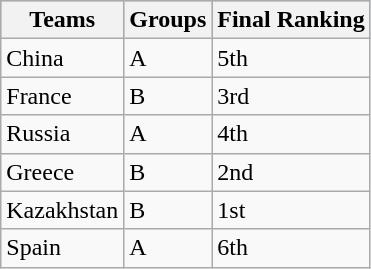<table class="wikitable sortable">
<tr style="background:#b0c4de; text-align:center;">
<th>Teams</th>
<th>Groups</th>
<th>Final Ranking</th>
</tr>
<tr>
<td>China</td>
<td>A</td>
<td>5th</td>
</tr>
<tr>
<td>France</td>
<td>B</td>
<td>3rd</td>
</tr>
<tr>
<td>Russia</td>
<td>A</td>
<td>4th</td>
</tr>
<tr>
<td>Greece</td>
<td>B</td>
<td>2nd</td>
</tr>
<tr>
<td>Kazakhstan</td>
<td>B</td>
<td>1st</td>
</tr>
<tr>
<td>Spain</td>
<td>A</td>
<td>6th</td>
</tr>
</table>
